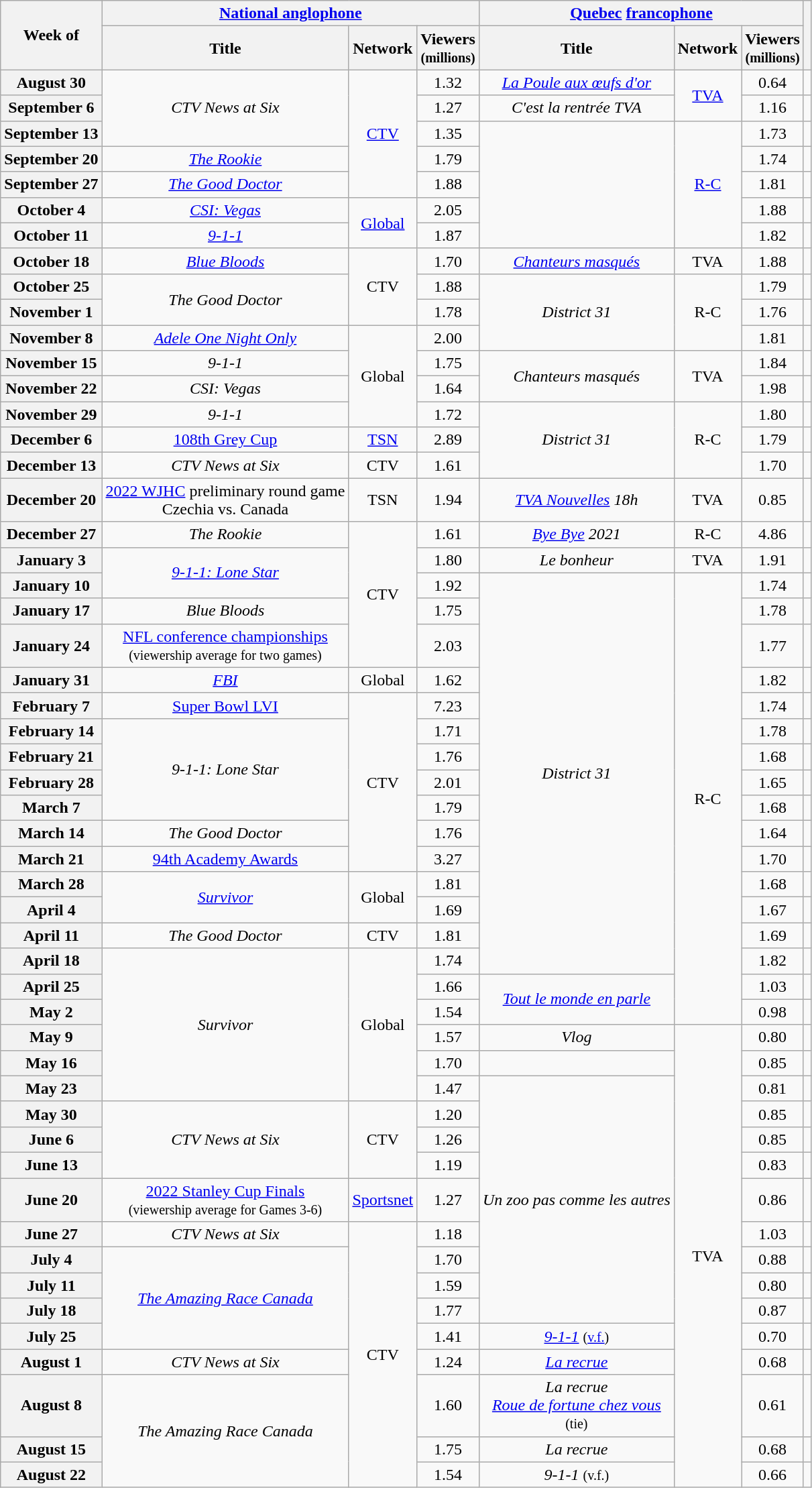<table class="wikitable plainrowheaders" style="text-align: center; display: inline-table;">
<tr>
<th rowspan="2">Week of</th>
<th colspan="3"><a href='#'>National anglophone</a></th>
<th colspan="3"><a href='#'>Quebec</a> <a href='#'>francophone</a></th>
<th rowspan="2"></th>
</tr>
<tr>
<th>Title</th>
<th>Network</th>
<th>Viewers<br><small>(millions)</small></th>
<th>Title</th>
<th>Network</th>
<th>Viewers<br><small>(millions)</small></th>
</tr>
<tr>
<th scope="row">August 30</th>
<td rowspan="3"><em>CTV News at Six</em></td>
<td rowspan="5"><a href='#'>CTV</a></td>
<td>1.32</td>
<td><em><a href='#'>La Poule aux œufs d'or</a></em></td>
<td rowspan="2"><a href='#'>TVA</a></td>
<td>0.64</td>
<td></td>
</tr>
<tr>
<th scope="row">September 6</th>
<td>1.27</td>
<td><em>C'est la rentrée TVA</em></td>
<td>1.16</td>
<td></td>
</tr>
<tr>
<th scope="row">September 13</th>
<td>1.35</td>
<td rowspan=5><em></em></td>
<td rowspan=5><a href='#'>R-C</a></td>
<td>1.73</td>
<td></td>
</tr>
<tr>
<th scope="row">September 20</th>
<td><em><a href='#'>The Rookie</a></em></td>
<td>1.79</td>
<td>1.74</td>
<td></td>
</tr>
<tr>
<th scope="row">September 27</th>
<td><em><a href='#'>The Good Doctor</a></em></td>
<td>1.88</td>
<td>1.81</td>
<td></td>
</tr>
<tr>
<th scope="row">October 4</th>
<td><em><a href='#'>CSI: Vegas</a></em></td>
<td rowspan="2"><a href='#'>Global</a></td>
<td>2.05</td>
<td>1.88</td>
<td></td>
</tr>
<tr>
<th scope="row">October 11</th>
<td><em><a href='#'>9-1-1</a></em></td>
<td>1.87</td>
<td>1.82</td>
<td></td>
</tr>
<tr>
<th scope="row">October 18</th>
<td><em><a href='#'>Blue Bloods</a></em></td>
<td rowspan="3">CTV</td>
<td>1.70</td>
<td><em><a href='#'>Chanteurs masqués</a></em></td>
<td>TVA</td>
<td>1.88</td>
<td></td>
</tr>
<tr>
<th scope="row">October 25</th>
<td rowspan="2"><em>The Good Doctor</em></td>
<td>1.88</td>
<td rowspan="3"><em>District 31</em></td>
<td rowspan="3">R-C</td>
<td>1.79</td>
<td></td>
</tr>
<tr>
<th scope="row">November 1</th>
<td>1.78</td>
<td>1.76</td>
<td></td>
</tr>
<tr>
<th scope="row">November 8</th>
<td><em><a href='#'>Adele One Night Only</a></em></td>
<td rowspan="4">Global</td>
<td>2.00</td>
<td>1.81</td>
<td></td>
</tr>
<tr>
<th scope="row">November 15</th>
<td><em>9-1-1</em></td>
<td>1.75</td>
<td rowspan="2"><em>Chanteurs masqués</em></td>
<td rowspan="2">TVA</td>
<td>1.84</td>
<td></td>
</tr>
<tr>
<th scope="row">November 22</th>
<td><em>CSI: Vegas</em></td>
<td>1.64</td>
<td>1.98</td>
<td></td>
</tr>
<tr>
<th scope="row">November 29</th>
<td><em>9-1-1</em></td>
<td>1.72</td>
<td rowspan="3"><em>District 31</em></td>
<td rowspan="3">R-C</td>
<td>1.80</td>
<td></td>
</tr>
<tr>
<th scope="row">December 6</th>
<td><a href='#'>108th Grey Cup</a></td>
<td><a href='#'>TSN</a></td>
<td>2.89</td>
<td>1.79</td>
<td></td>
</tr>
<tr>
<th scope="row">December 13</th>
<td><em>CTV News at Six</em></td>
<td>CTV</td>
<td>1.61</td>
<td>1.70</td>
<td></td>
</tr>
<tr>
<th scope="row">December 20</th>
<td><a href='#'>2022 WJHC</a> preliminary round game<br>Czechia vs. Canada</td>
<td>TSN</td>
<td>1.94</td>
<td><em><a href='#'>TVA Nouvelles</a> 18h</em></td>
<td>TVA</td>
<td>0.85</td>
<td></td>
</tr>
<tr>
<th scope="row">December 27</th>
<td><em>The Rookie</em></td>
<td rowspan="5">CTV</td>
<td>1.61</td>
<td><em><a href='#'>Bye Bye</a> 2021</em></td>
<td>R-C</td>
<td>4.86</td>
<td></td>
</tr>
<tr>
<th scope="row">January 3</th>
<td rowspan="2"><em><a href='#'>9-1-1: Lone Star</a></em></td>
<td>1.80</td>
<td><em>Le bonheur</em></td>
<td>TVA</td>
<td>1.91</td>
<td></td>
</tr>
<tr>
<th scope="row">January 10</th>
<td>1.92</td>
<td rowspan="15"><em>District 31</em></td>
<td rowspan="17">R-C</td>
<td>1.74</td>
<td></td>
</tr>
<tr>
<th scope="row">January 17</th>
<td><em>Blue Bloods</em></td>
<td>1.75</td>
<td>1.78</td>
<td></td>
</tr>
<tr>
<th scope="row">January 24</th>
<td><a href='#'>NFL conference championships</a><br><small>(viewership average for two games)</small></td>
<td>2.03</td>
<td>1.77</td>
<td></td>
</tr>
<tr>
<th scope="row">January 31</th>
<td><em><a href='#'>FBI</a></em></td>
<td>Global</td>
<td>1.62</td>
<td>1.82</td>
<td></td>
</tr>
<tr>
<th scope="row">February 7</th>
<td><a href='#'>Super Bowl LVI</a></td>
<td rowspan="7">CTV</td>
<td>7.23</td>
<td>1.74</td>
<td></td>
</tr>
<tr>
<th scope="row">February 14</th>
<td rowspan="4"><em>9-1-1: Lone Star</em></td>
<td>1.71</td>
<td>1.78</td>
<td></td>
</tr>
<tr>
<th scope="row">February 21</th>
<td>1.76</td>
<td>1.68</td>
<td></td>
</tr>
<tr>
<th scope="row">February 28</th>
<td>2.01</td>
<td>1.65</td>
<td></td>
</tr>
<tr>
<th scope="row">March 7</th>
<td>1.79</td>
<td>1.68</td>
<td></td>
</tr>
<tr>
<th scope="row">March 14</th>
<td><em>The Good Doctor</em></td>
<td>1.76</td>
<td>1.64</td>
<td></td>
</tr>
<tr>
<th scope="row">March 21</th>
<td><a href='#'>94th Academy Awards</a></td>
<td>3.27</td>
<td>1.70</td>
<td></td>
</tr>
<tr>
<th scope="row">March 28</th>
<td rowspan="2"><em><a href='#'>Survivor</a></em></td>
<td rowspan="2">Global</td>
<td>1.81</td>
<td>1.68</td>
<td></td>
</tr>
<tr>
<th scope="row">April 4</th>
<td>1.69</td>
<td>1.67</td>
<td></td>
</tr>
<tr>
<th scope="row">April 11</th>
<td><em>The Good Doctor</em></td>
<td>CTV</td>
<td>1.81</td>
<td>1.69</td>
<td></td>
</tr>
<tr>
<th scope="row">April 18</th>
<td rowspan="6"><em>Survivor</em></td>
<td rowspan="6">Global</td>
<td>1.74</td>
<td>1.82</td>
<td></td>
</tr>
<tr>
<th scope="row">April 25</th>
<td>1.66</td>
<td rowspan="2"><em><a href='#'>Tout le monde en parle</a></em></td>
<td>1.03</td>
<td></td>
</tr>
<tr>
<th scope="row">May 2</th>
<td>1.54</td>
<td>0.98</td>
<td></td>
</tr>
<tr>
<th scope="row">May 9</th>
<td>1.57</td>
<td><em>Vlog</em></td>
<td rowspan="16">TVA</td>
<td>0.80</td>
<td></td>
</tr>
<tr>
<th scope="row">May 16</th>
<td>1.70</td>
<td><em></em></td>
<td>0.85</td>
<td></td>
</tr>
<tr>
<th scope="row">May 23</th>
<td>1.47</td>
<td rowspan="9"><em>Un zoo pas comme les autres</em></td>
<td>0.81</td>
<td></td>
</tr>
<tr>
<th scope="row">May 30</th>
<td rowspan="3"><em>CTV News at Six</em></td>
<td rowspan="3">CTV</td>
<td>1.20</td>
<td>0.85</td>
<td></td>
</tr>
<tr>
<th scope="row">June 6</th>
<td>1.26</td>
<td>0.85</td>
<td></td>
</tr>
<tr>
<th scope="row">June 13</th>
<td>1.19</td>
<td>0.83</td>
<td></td>
</tr>
<tr>
<th scope="row">June 20</th>
<td><a href='#'>2022 Stanley Cup Finals</a><br><small>(viewership average for Games 3-6)</small></td>
<td><a href='#'>Sportsnet</a></td>
<td>1.27</td>
<td>0.86</td>
<td></td>
</tr>
<tr>
<th scope="row">June 27</th>
<td><em>CTV News at Six</em></td>
<td rowspan="9">CTV</td>
<td>1.18</td>
<td>1.03</td>
<td></td>
</tr>
<tr>
<th scope="row">July 4</th>
<td rowspan="4"><em><a href='#'>The Amazing Race Canada</a></em></td>
<td>1.70</td>
<td>0.88</td>
<td></td>
</tr>
<tr>
<th scope="row">July 11</th>
<td>1.59</td>
<td>0.80</td>
<td></td>
</tr>
<tr>
<th scope="row">July 18</th>
<td>1.77</td>
<td>0.87</td>
<td></td>
</tr>
<tr>
<th scope="row">July 25</th>
<td>1.41</td>
<td><em><a href='#'>9-1-1</a></em> <small>(<a href='#'>v.f.</a>)</small></td>
<td>0.70</td>
<td></td>
</tr>
<tr>
<th scope="row">August 1</th>
<td><em>CTV News at Six</em></td>
<td>1.24</td>
<td><em><a href='#'>La recrue</a></em></td>
<td>0.68</td>
<td></td>
</tr>
<tr>
<th scope="row">August 8</th>
<td rowspan="3"><em>The Amazing Race Canada</em></td>
<td>1.60</td>
<td><em>La recrue</em><br><em><a href='#'>Roue de fortune chez vous</a></em><br><small>(tie)</small></td>
<td>0.61</td>
<td></td>
</tr>
<tr>
<th scope="row">August 15</th>
<td>1.75</td>
<td><em>La recrue</em></td>
<td>0.68</td>
<td></td>
</tr>
<tr>
<th scope="row">August 22</th>
<td>1.54</td>
<td><em>9-1-1</em> <small>(v.f.)</small></td>
<td>0.66</td>
<td></td>
</tr>
</table>
